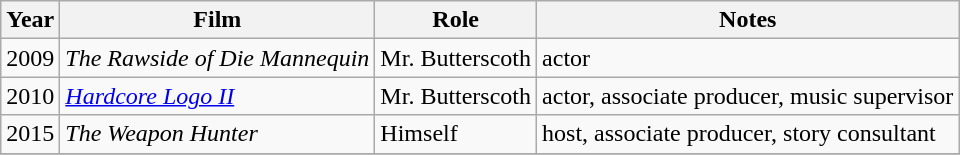<table class="wikitable">
<tr>
<th>Year</th>
<th>Film</th>
<th>Role</th>
<th>Notes</th>
</tr>
<tr>
<td>2009</td>
<td><em>The Rawside of Die Mannequin</em></td>
<td>Mr. Butterscoth</td>
<td>actor</td>
</tr>
<tr>
<td>2010</td>
<td><em><a href='#'>Hardcore Logo II</a></em></td>
<td>Mr. Butterscoth</td>
<td>actor, associate producer, music supervisor</td>
</tr>
<tr>
<td>2015</td>
<td><em>The Weapon Hunter</em></td>
<td>Himself</td>
<td>host, associate producer, story consultant</td>
</tr>
<tr>
</tr>
</table>
